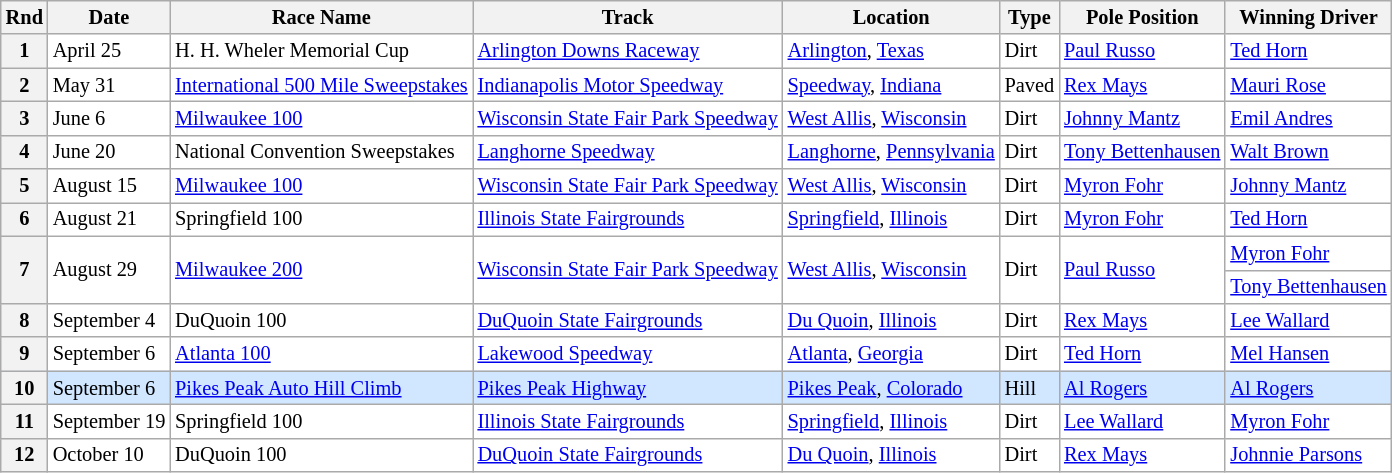<table class="wikitable" style="font-size:85%">
<tr>
<th>Rnd</th>
<th>Date</th>
<th>Race Name</th>
<th>Track</th>
<th>Location</th>
<th>Type</th>
<th>Pole Position</th>
<th>Winning Driver</th>
</tr>
<tr style="background:#FFFFFF;">
<th>1</th>
<td>April 25</td>
<td> H. H. Wheler Memorial Cup</td>
<td><a href='#'>Arlington Downs Raceway</a></td>
<td><a href='#'>Arlington</a>, <a href='#'>Texas</a></td>
<td>Dirt</td>
<td> <a href='#'>Paul Russo</a></td>
<td> <a href='#'>Ted Horn</a></td>
</tr>
<tr style="background:#FFFFFF;">
<th>2</th>
<td>May 31</td>
<td> <a href='#'>International 500 Mile Sweepstakes</a></td>
<td><a href='#'>Indianapolis Motor Speedway</a></td>
<td><a href='#'>Speedway</a>, <a href='#'>Indiana</a></td>
<td>Paved</td>
<td> <a href='#'>Rex Mays</a></td>
<td> <a href='#'>Mauri Rose</a></td>
</tr>
<tr style="background:#FFFFFF;">
<th>3</th>
<td>June 6</td>
<td> <a href='#'>Milwaukee 100</a></td>
<td><a href='#'>Wisconsin State Fair Park Speedway</a></td>
<td><a href='#'>West Allis</a>, <a href='#'>Wisconsin</a></td>
<td>Dirt</td>
<td> <a href='#'>Johnny Mantz</a></td>
<td> <a href='#'>Emil Andres</a></td>
</tr>
<tr style="background:#FFFFFF;">
<th>4</th>
<td>June 20</td>
<td> National Convention Sweepstakes</td>
<td><a href='#'>Langhorne Speedway</a></td>
<td><a href='#'>Langhorne</a>, <a href='#'>Pennsylvania</a></td>
<td>Dirt</td>
<td> <a href='#'>Tony Bettenhausen</a></td>
<td> <a href='#'>Walt Brown</a></td>
</tr>
<tr style="background:#FFFFFF;">
<th>5</th>
<td>August 15</td>
<td> <a href='#'>Milwaukee 100</a></td>
<td><a href='#'>Wisconsin State Fair Park Speedway</a></td>
<td><a href='#'>West Allis</a>, <a href='#'>Wisconsin</a></td>
<td>Dirt</td>
<td> <a href='#'>Myron Fohr</a></td>
<td> <a href='#'>Johnny Mantz</a></td>
</tr>
<tr style="background:#FFFFFF;">
<th>6</th>
<td>August 21</td>
<td> Springfield 100</td>
<td><a href='#'>Illinois State Fairgrounds</a></td>
<td><a href='#'>Springfield</a>, <a href='#'>Illinois</a></td>
<td>Dirt</td>
<td> <a href='#'>Myron Fohr</a></td>
<td> <a href='#'>Ted Horn</a></td>
</tr>
<tr style="background:#FFFFFF;">
<th rowspan=2>7</th>
<td rowspan=2>August 29</td>
<td rowspan=2> <a href='#'>Milwaukee 200</a></td>
<td rowspan=2><a href='#'>Wisconsin State Fair Park Speedway</a></td>
<td rowspan=2><a href='#'>West Allis</a>, <a href='#'>Wisconsin</a></td>
<td rowspan=2>Dirt</td>
<td rowspan=2> <a href='#'>Paul Russo</a></td>
<td> <a href='#'>Myron Fohr</a></td>
</tr>
<tr style="background:#FFFFFF;">
<td> <a href='#'>Tony Bettenhausen</a></td>
</tr>
<tr style="background:#FFFFFF;">
<th>8</th>
<td>September 4</td>
<td> DuQuoin 100</td>
<td><a href='#'>DuQuoin State Fairgrounds</a></td>
<td><a href='#'>Du Quoin</a>, <a href='#'>Illinois</a></td>
<td>Dirt</td>
<td> <a href='#'>Rex Mays</a></td>
<td> <a href='#'>Lee Wallard</a></td>
</tr>
<tr style="background:#FFFFFF;">
<th>9</th>
<td>September 6</td>
<td> <a href='#'>Atlanta 100</a></td>
<td><a href='#'>Lakewood Speedway</a></td>
<td><a href='#'>Atlanta</a>, <a href='#'>Georgia</a></td>
<td>Dirt</td>
<td> <a href='#'>Ted Horn</a></td>
<td> <a href='#'>Mel Hansen</a></td>
</tr>
<tr style="background:#D0E7FF;">
<th>10</th>
<td>September 6</td>
<td> <a href='#'>Pikes Peak Auto Hill Climb</a></td>
<td><a href='#'>Pikes Peak Highway</a></td>
<td><a href='#'>Pikes Peak</a>, <a href='#'>Colorado</a></td>
<td>Hill</td>
<td> <a href='#'>Al Rogers</a></td>
<td> <a href='#'>Al Rogers</a></td>
</tr>
<tr style="background:#FFFFFF;">
<th>11</th>
<td>September 19</td>
<td> Springfield 100</td>
<td><a href='#'>Illinois State Fairgrounds</a></td>
<td><a href='#'>Springfield</a>, <a href='#'>Illinois</a></td>
<td>Dirt</td>
<td> <a href='#'>Lee Wallard</a></td>
<td> <a href='#'>Myron Fohr</a></td>
</tr>
<tr style="background:#FFFFFF;">
<th>12</th>
<td>October 10</td>
<td> DuQuoin 100</td>
<td><a href='#'>DuQuoin State Fairgrounds</a></td>
<td><a href='#'>Du Quoin</a>, <a href='#'>Illinois</a></td>
<td>Dirt</td>
<td> <a href='#'>Rex Mays</a></td>
<td> <a href='#'>Johnnie Parsons</a></td>
</tr>
</table>
